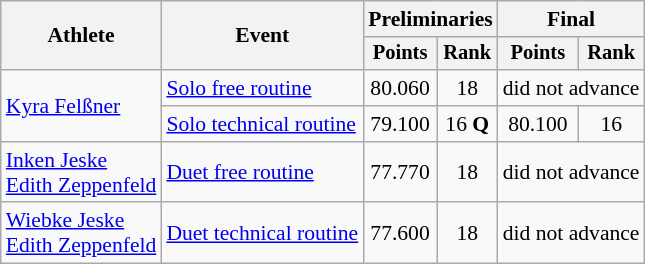<table class=wikitable style="font-size:90%">
<tr>
<th rowspan="2">Athlete</th>
<th rowspan="2">Event</th>
<th colspan="2">Preliminaries</th>
<th colspan="2">Final</th>
</tr>
<tr style="font-size:95%">
<th>Points</th>
<th>Rank</th>
<th>Points</th>
<th>Rank</th>
</tr>
<tr align=center>
<td align=left rowspan=2><a href='#'>Kyra Felßner</a></td>
<td align=left><a href='#'>Solo free routine</a></td>
<td>80.060</td>
<td>18</td>
<td colspan=2>did not advance</td>
</tr>
<tr align=center>
<td align=left><a href='#'>Solo technical routine</a></td>
<td>79.100</td>
<td>16 <strong>Q</strong></td>
<td>80.100</td>
<td>16</td>
</tr>
<tr align=center>
<td align=left><a href='#'>Inken Jeske</a><br><a href='#'>Edith Zeppenfeld</a></td>
<td align=left><a href='#'>Duet free routine</a></td>
<td>77.770</td>
<td>18</td>
<td colspan=2>did not advance</td>
</tr>
<tr align=center>
<td align=left><a href='#'>Wiebke Jeske</a><br><a href='#'>Edith Zeppenfeld</a></td>
<td align=left><a href='#'>Duet technical routine</a></td>
<td>77.600</td>
<td>18</td>
<td colspan=2>did not advance</td>
</tr>
</table>
